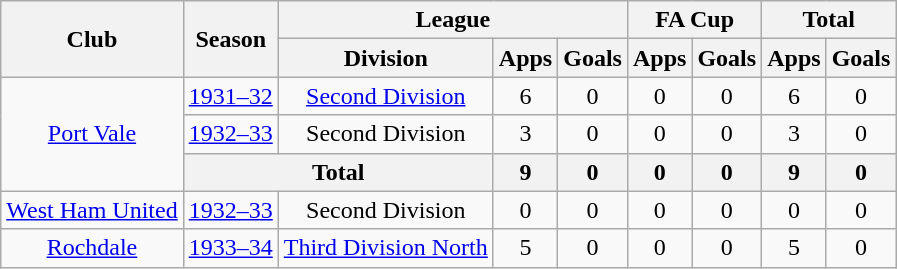<table class="wikitable" style="text-align: center;">
<tr>
<th rowspan="2">Club</th>
<th rowspan="2">Season</th>
<th colspan="3">League</th>
<th colspan="2">FA Cup</th>
<th colspan="2">Total</th>
</tr>
<tr>
<th>Division</th>
<th>Apps</th>
<th>Goals</th>
<th>Apps</th>
<th>Goals</th>
<th>Apps</th>
<th>Goals</th>
</tr>
<tr>
<td rowspan="3"><a href='#'>Port Vale</a></td>
<td><a href='#'>1931–32</a></td>
<td><a href='#'>Second Division</a></td>
<td>6</td>
<td>0</td>
<td>0</td>
<td>0</td>
<td>6</td>
<td>0</td>
</tr>
<tr>
<td><a href='#'>1932–33</a></td>
<td>Second Division</td>
<td>3</td>
<td>0</td>
<td>0</td>
<td>0</td>
<td>3</td>
<td>0</td>
</tr>
<tr>
<th colspan="2">Total</th>
<th>9</th>
<th>0</th>
<th>0</th>
<th>0</th>
<th>9</th>
<th>0</th>
</tr>
<tr>
<td><a href='#'>West Ham United</a></td>
<td><a href='#'>1932–33</a></td>
<td>Second Division</td>
<td>0</td>
<td>0</td>
<td>0</td>
<td>0</td>
<td>0</td>
<td>0</td>
</tr>
<tr>
<td><a href='#'>Rochdale</a></td>
<td><a href='#'>1933–34</a></td>
<td><a href='#'>Third Division North</a></td>
<td>5</td>
<td>0</td>
<td>0</td>
<td>0</td>
<td>5</td>
<td>0</td>
</tr>
</table>
